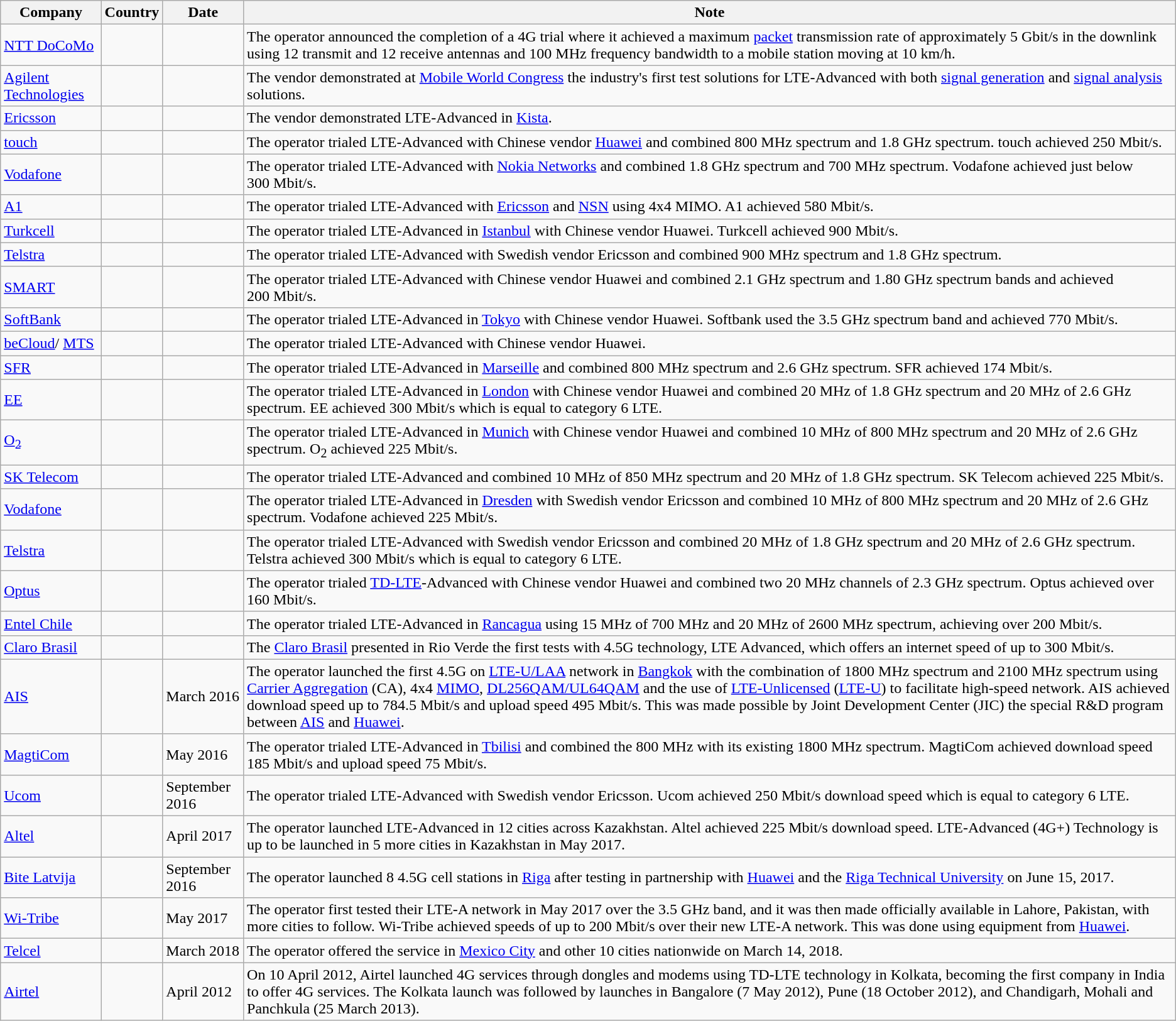<table class="wikitable sortable mw-collapsible mw-collapsed">
<tr style="text-align:center;">
<th>Company</th>
<th>Country</th>
<th>Date</th>
<th class="unsortable">Note</th>
</tr>
<tr>
<td><a href='#'>NTT DoCoMo</a></td>
<td></td>
<td></td>
<td> The operator announced the completion of a 4G trial where it achieved a maximum <a href='#'>packet</a> transmission rate of approximately 5 Gbit/s in the downlink using 12 transmit and 12 receive antennas and 100 MHz frequency bandwidth to a mobile station moving at 10 km/h.</td>
</tr>
<tr>
<td><a href='#'>Agilent Technologies</a></td>
<td></td>
<td></td>
<td> The vendor demonstrated at <a href='#'>Mobile World Congress</a> the industry's first test solutions for LTE-Advanced with both <a href='#'>signal generation</a> and <a href='#'>signal analysis</a> solutions.</td>
</tr>
<tr>
<td><a href='#'>Ericsson</a></td>
<td></td>
<td></td>
<td> The vendor demonstrated LTE-Advanced in <a href='#'>Kista</a>.</td>
</tr>
<tr>
<td><a href='#'>touch</a></td>
<td></td>
<td></td>
<td> The operator trialed LTE-Advanced with Chinese vendor <a href='#'>Huawei</a> and combined 800 MHz spectrum and 1.8 GHz spectrum. touch achieved 250 Mbit/s.</td>
</tr>
<tr>
<td><a href='#'>Vodafone</a></td>
<td></td>
<td></td>
<td> The operator trialed LTE-Advanced with <a href='#'>Nokia Networks</a> and combined 1.8 GHz spectrum and 700 MHz spectrum. Vodafone achieved just below 300 Mbit/s.</td>
</tr>
<tr>
<td><a href='#'>A1</a></td>
<td></td>
<td></td>
<td> The operator trialed LTE-Advanced with <a href='#'>Ericsson</a> and <a href='#'>NSN</a> using 4x4 MIMO. A1 achieved 580 Mbit/s.</td>
</tr>
<tr>
<td><a href='#'>Turkcell</a></td>
<td></td>
<td></td>
<td> The operator trialed LTE-Advanced in <a href='#'>Istanbul</a> with Chinese vendor Huawei. Turkcell achieved 900 Mbit/s.</td>
</tr>
<tr>
<td><a href='#'>Telstra</a></td>
<td></td>
<td></td>
<td> The operator trialed LTE-Advanced with Swedish vendor Ericsson and combined 900 MHz spectrum and 1.8 GHz spectrum.</td>
</tr>
<tr>
<td><a href='#'>SMART</a></td>
<td></td>
<td></td>
<td> The operator trialed LTE-Advanced with Chinese vendor Huawei and combined 2.1 GHz spectrum and 1.80 GHz spectrum bands and achieved 200 Mbit/s.</td>
</tr>
<tr>
<td><a href='#'>SoftBank</a></td>
<td></td>
<td></td>
<td> The operator trialed LTE-Advanced in <a href='#'>Tokyo</a> with Chinese vendor Huawei. Softbank used the 3.5 GHz spectrum band and achieved 770 Mbit/s.</td>
</tr>
<tr>
<td><a href='#'>beCloud</a>/ <a href='#'>MTS</a></td>
<td></td>
<td></td>
<td> The operator trialed LTE-Advanced with Chinese vendor Huawei.</td>
</tr>
<tr>
<td><a href='#'>SFR</a></td>
<td></td>
<td></td>
<td> The operator trialed LTE-Advanced in <a href='#'>Marseille</a> and combined 800 MHz spectrum and 2.6 GHz spectrum. SFR achieved 174 Mbit/s.</td>
</tr>
<tr>
<td><a href='#'>EE</a></td>
<td></td>
<td></td>
<td> The operator trialed LTE-Advanced in <a href='#'>London</a> with Chinese vendor Huawei and combined 20 MHz of 1.8 GHz spectrum and 20 MHz of 2.6 GHz spectrum. EE achieved 300 Mbit/s which is equal to category 6 LTE.</td>
</tr>
<tr>
<td><a href='#'>O<sub>2</sub></a></td>
<td></td>
<td></td>
<td> The operator trialed LTE-Advanced in <a href='#'>Munich</a> with Chinese vendor Huawei and combined 10 MHz of 800 MHz spectrum and 20 MHz of 2.6 GHz spectrum. O<sub>2</sub> achieved 225 Mbit/s.</td>
</tr>
<tr>
<td><a href='#'>SK Telecom</a></td>
<td></td>
<td></td>
<td> The operator trialed LTE-Advanced and combined 10 MHz of 850 MHz spectrum and 20 MHz of 1.8 GHz spectrum. SK Telecom achieved 225 Mbit/s.</td>
</tr>
<tr>
<td><a href='#'>Vodafone</a></td>
<td></td>
<td></td>
<td> The operator trialed LTE-Advanced in <a href='#'>Dresden</a> with Swedish vendor Ericsson and combined 10 MHz of 800 MHz spectrum and 20 MHz of 2.6 GHz spectrum. Vodafone achieved 225 Mbit/s.</td>
</tr>
<tr>
<td><a href='#'>Telstra</a></td>
<td></td>
<td></td>
<td> The operator trialed LTE-Advanced with Swedish vendor Ericsson and combined 20 MHz of 1.8 GHz spectrum and 20 MHz of 2.6 GHz spectrum. Telstra achieved 300 Mbit/s which is equal to category 6 LTE.</td>
</tr>
<tr>
<td><a href='#'>Optus</a></td>
<td></td>
<td></td>
<td> The operator trialed <a href='#'>TD-LTE</a>-Advanced with Chinese vendor Huawei and combined two 20 MHz channels of 2.3 GHz spectrum. Optus achieved over 160 Mbit/s.</td>
</tr>
<tr>
<td><a href='#'>Entel Chile</a></td>
<td></td>
<td></td>
<td> The operator trialed LTE-Advanced in <a href='#'>Rancagua</a> using 15 MHz of 700 MHz and 20 MHz of 2600 MHz spectrum, achieving over 200 Mbit/s.</td>
</tr>
<tr>
<td><a href='#'>Claro Brasil</a></td>
<td></td>
<td></td>
<td> The <a href='#'>Claro Brasil</a> presented in Rio Verde the first tests with 4.5G technology, LTE Advanced, which offers an internet speed of up to 300 Mbit/s.</td>
</tr>
<tr>
<td><a href='#'>AIS</a></td>
<td></td>
<td>March 2016</td>
<td> The operator launched the first 4.5G on <a href='#'>LTE-U/LAA</a> network in <a href='#'>Bangkok</a> with the combination of 1800 MHz spectrum and 2100 MHz spectrum using <a href='#'>Carrier Aggregation</a> (CA), 4x4 <a href='#'>MIMO</a>, <a href='#'>DL256QAM/UL64QAM</a> and the use of <a href='#'>LTE-Unlicensed</a> (<a href='#'>LTE-U</a>) to facilitate high-speed network. AIS achieved download speed up to 784.5 Mbit/s and upload speed 495 Mbit/s. This was made possible by Joint Development Center (JIC) the special R&D program between <a href='#'>AIS</a> and <a href='#'>Huawei</a>.</td>
</tr>
<tr>
<td><a href='#'>MagtiCom</a></td>
<td></td>
<td>May 2016</td>
<td> The operator trialed LTE-Advanced in <a href='#'>Tbilisi</a> and combined the 800 MHz with its existing 1800 MHz spectrum. MagtiCom achieved download speed 185 Mbit/s and upload speed 75 Mbit/s.</td>
</tr>
<tr>
<td><a href='#'>Ucom</a></td>
<td></td>
<td>September 2016</td>
<td> The operator trialed LTE-Advanced with Swedish vendor Ericsson. Ucom achieved 250 Mbit/s download speed which is equal to category 6 LTE.</td>
</tr>
<tr>
<td><a href='#'>Altel</a></td>
<td></td>
<td>April 2017</td>
<td> The operator launched LTE-Advanced in 12 cities across Kazakhstan. Altel achieved 225 Mbit/s download speed. LTE-Advanced (4G+) Technology is up to be launched in 5 more cities in Kazakhstan in May 2017.</td>
</tr>
<tr>
<td><a href='#'>Bite Latvija</a></td>
<td></td>
<td>September 2016</td>
<td> The operator launched 8 4.5G cell stations in <a href='#'>Riga</a> after testing in partnership with <a href='#'>Huawei</a> and the <a href='#'>Riga Technical University</a> on June 15, 2017.</td>
</tr>
<tr>
<td><a href='#'>Wi-Tribe</a></td>
<td></td>
<td>May 2017</td>
<td> The operator first tested their LTE-A network in May 2017 over the 3.5 GHz band, and it was then made officially available in Lahore, Pakistan, with more cities to follow. Wi-Tribe achieved speeds of up to 200 Mbit/s over their new LTE-A network. This was done using equipment from <a href='#'>Huawei</a>.</td>
</tr>
<tr>
<td><a href='#'>Telcel</a></td>
<td></td>
<td>March 2018</td>
<td> The operator offered the service in <a href='#'>Mexico City</a> and other 10 cities nationwide on March 14, 2018.</td>
</tr>
<tr>
<td><a href='#'>Airtel</a></td>
<td></td>
<td>April 2012</td>
<td>On 10 April 2012, Airtel launched 4G services through dongles and modems using TD-LTE technology in Kolkata, becoming the first company in India to offer 4G services. The Kolkata launch was followed by launches in Bangalore (7 May 2012), Pune (18 October 2012), and Chandigarh, Mohali and Panchkula (25 March 2013).</td>
</tr>
</table>
